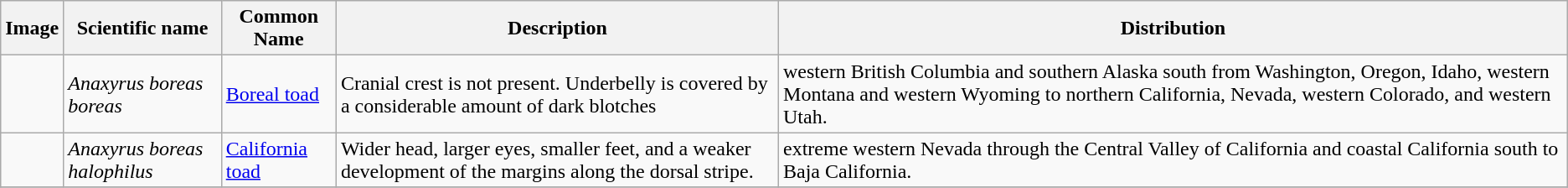<table class="wikitable">
<tr>
<th>Image</th>
<th>Scientific name</th>
<th>Common Name</th>
<th>Description</th>
<th>Distribution</th>
</tr>
<tr>
<td></td>
<td><em>Anaxyrus boreas boreas</em></td>
<td><a href='#'>Boreal toad</a></td>
<td>Cranial crest is not present. Underbelly is covered by a considerable amount of dark blotches</td>
<td>western British Columbia and southern Alaska south from Washington, Oregon, Idaho, western Montana and western Wyoming to northern California, Nevada, western Colorado, and western Utah.</td>
</tr>
<tr>
<td></td>
<td><em>Anaxyrus boreas halophilus</em></td>
<td><a href='#'>California toad</a></td>
<td>Wider head, larger eyes, smaller feet, and a weaker development of the margins along the dorsal stripe.</td>
<td>extreme western Nevada through the Central Valley of California and coastal California south to Baja California.</td>
</tr>
<tr>
</tr>
</table>
